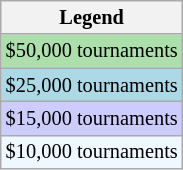<table class=wikitable style="font-size:85%">
<tr>
<th>Legend</th>
</tr>
<tr style="background:#addfad;">
<td>$50,000 tournaments</td>
</tr>
<tr style="background:lightblue;">
<td>$25,000 tournaments</td>
</tr>
<tr style="background:#ccccff;">
<td>$15,000 tournaments</td>
</tr>
<tr style="background:#f0f8ff;">
<td>$10,000 tournaments</td>
</tr>
</table>
